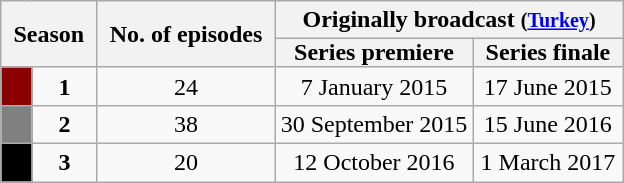<table class="wikitable" style="text-align:center">
<tr>
<th style="padding: 0 8px" colspan="2" rowspan="2">Season</th>
<th style="padding: 0 8px" rowspan="2">No. of episodes</th>
<th colspan="2">Originally broadcast <small>(<a href='#'>Turkey</a>)</small></th>
</tr>
<tr>
<th style="padding: 0 8px">Series premiere</th>
<th style="padding: 0 8px">Series finale</th>
</tr>
<tr>
<td style="background:#8B0000"></td>
<td align="center"><strong>1</strong></td>
<td align="center">24</td>
<td align="center">7 January 2015</td>
<td align="center">17 June 2015</td>
</tr>
<tr>
<td style="background:#808080"></td>
<td align="center"><strong>2</strong></td>
<td align="center">38</td>
<td align="center">30 September 2015</td>
<td align="center">15 June 2016</td>
</tr>
<tr>
<td style="background:#000000"></td>
<td align="center"><strong>3</strong></td>
<td align="center">20</td>
<td align="center">12 October 2016</td>
<td align="center">1 March 2017</td>
</tr>
</table>
